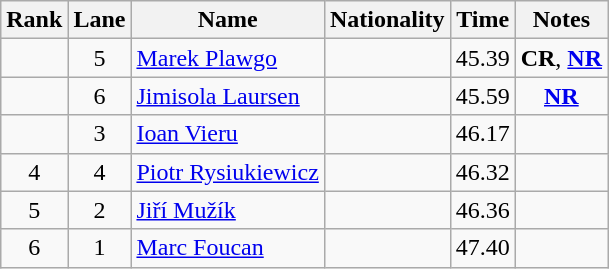<table class="wikitable sortable" style="text-align:center">
<tr>
<th>Rank</th>
<th>Lane</th>
<th>Name</th>
<th>Nationality</th>
<th>Time</th>
<th>Notes</th>
</tr>
<tr>
<td></td>
<td>5</td>
<td align="left"><a href='#'>Marek Plawgo</a></td>
<td align=left></td>
<td>45.39</td>
<td><strong>CR</strong>, <strong><a href='#'>NR</a></strong></td>
</tr>
<tr>
<td></td>
<td>6</td>
<td align="left"><a href='#'>Jimisola Laursen</a></td>
<td align=left></td>
<td>45.59</td>
<td><strong><a href='#'>NR</a></strong></td>
</tr>
<tr>
<td></td>
<td>3</td>
<td align="left"><a href='#'>Ioan Vieru</a></td>
<td align=left></td>
<td>46.17</td>
<td></td>
</tr>
<tr>
<td>4</td>
<td>4</td>
<td align="left"><a href='#'>Piotr Rysiukiewicz</a></td>
<td align=left></td>
<td>46.32</td>
<td></td>
</tr>
<tr>
<td>5</td>
<td>2</td>
<td align="left"><a href='#'>Jiří Mužík</a></td>
<td align=left></td>
<td>46.36</td>
<td></td>
</tr>
<tr>
<td>6</td>
<td>1</td>
<td align="left"><a href='#'>Marc Foucan</a></td>
<td align=left></td>
<td>47.40</td>
<td></td>
</tr>
</table>
